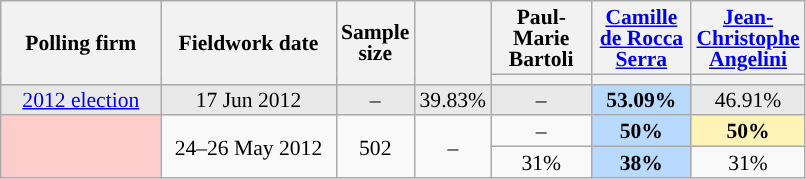<table class="wikitable sortable" style="text-align:center;font-size:90%;line-height:14px;">
<tr style="height:40px;">
<th style="width:100px;" rowspan="2">Polling firm</th>
<th style="width:110px;" rowspan="2">Fieldwork date</th>
<th style="width:35px;" rowspan="2">Sample<br>size</th>
<th style="width:30px;" rowspan="2"></th>
<th class="unsortable" style="width:60px;">Paul-Marie Bartoli<br></th>
<th class="unsortable" style="width:60px;"><a href='#'>Camille de Rocca Serra</a><br></th>
<th class="unsortable" style="width:60px;"><a href='#'>Jean-Christophe Angelini</a><br></th>
</tr>
<tr>
<th style="background:"></th>
<th style="background:"></th>
<th style="background:"></th>
</tr>
<tr style="background:#E9E9E9;">
<td><a href='#'>2012 election</a></td>
<td data-sort-value="2012-06-17">17 Jun 2012</td>
<td>–</td>
<td>39.83%</td>
<td>–</td>
<td style="background:#B9DAFF;"><strong>53.09%</strong></td>
<td>46.91%</td>
</tr>
<tr>
<td rowspan="2" style="background:#FFCCCC;"></td>
<td rowspan="2" data-sort-value="2012-05-26">24–26 May 2012</td>
<td rowspan="2">502</td>
<td rowspan="2">–</td>
<td>–</td>
<td style="background:#B9DAFF;"><strong>50%</strong></td>
<td style="background:#FFF3B6;"><strong>50%</strong></td>
</tr>
<tr>
<td>31%</td>
<td style="background:#B9DAFF;"><strong>38%</strong></td>
<td>31%</td>
</tr>
</table>
